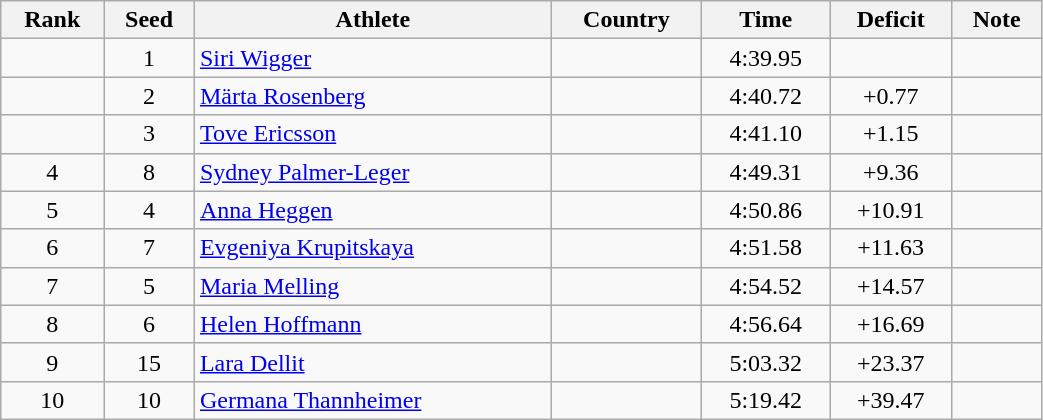<table class="wikitable sortable" style="text-align:center" width=55%>
<tr>
<th>Rank</th>
<th>Seed</th>
<th>Athlete</th>
<th>Country</th>
<th>Time</th>
<th>Deficit</th>
<th>Note</th>
</tr>
<tr>
<td></td>
<td>1</td>
<td align=left><a href='#'>Siri Wigger</a></td>
<td align=left></td>
<td>4:39.95</td>
<td></td>
<td></td>
</tr>
<tr>
<td></td>
<td>2</td>
<td align=left><a href='#'>Märta Rosenberg</a></td>
<td align=left></td>
<td>4:40.72</td>
<td>+0.77</td>
<td></td>
</tr>
<tr>
<td></td>
<td>3</td>
<td align=left><a href='#'>Tove Ericsson</a></td>
<td align=left></td>
<td>4:41.10</td>
<td>+1.15</td>
<td></td>
</tr>
<tr>
<td>4</td>
<td>8</td>
<td align=left><a href='#'>Sydney Palmer-Leger</a></td>
<td align=left></td>
<td>4:49.31</td>
<td>+9.36</td>
<td></td>
</tr>
<tr>
<td>5</td>
<td>4</td>
<td align=left><a href='#'>Anna Heggen</a></td>
<td align=left></td>
<td>4:50.86</td>
<td>+10.91</td>
<td></td>
</tr>
<tr>
<td>6</td>
<td>7</td>
<td align=left><a href='#'>Evgeniya Krupitskaya</a></td>
<td align=left></td>
<td>4:51.58</td>
<td>+11.63</td>
<td></td>
</tr>
<tr>
<td>7</td>
<td>5</td>
<td align=left><a href='#'>Maria Melling</a></td>
<td align=left></td>
<td>4:54.52</td>
<td>+14.57</td>
<td></td>
</tr>
<tr>
<td>8</td>
<td>6</td>
<td align=left><a href='#'>Helen Hoffmann</a></td>
<td align=left></td>
<td>4:56.64</td>
<td>+16.69</td>
<td></td>
</tr>
<tr>
<td>9</td>
<td>15</td>
<td align=left><a href='#'>Lara Dellit</a></td>
<td align=left></td>
<td>5:03.32</td>
<td>+23.37</td>
<td></td>
</tr>
<tr>
<td>10</td>
<td>10</td>
<td align=left><a href='#'>Germana Thannheimer</a></td>
<td align=left></td>
<td>5:19.42</td>
<td>+39.47</td>
<td></td>
</tr>
</table>
